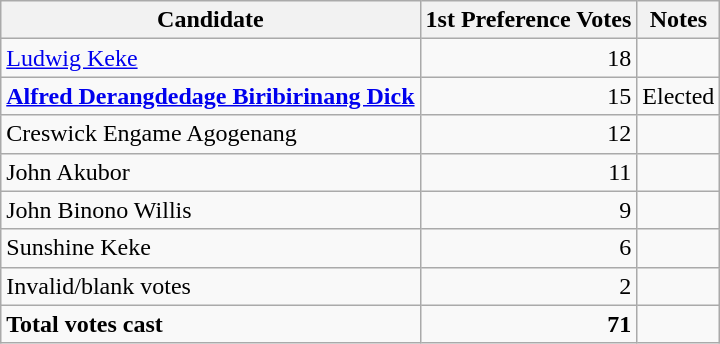<table class=wikitable style=text-align:left>
<tr>
<th>Candidate</th>
<th>1st Preference Votes</th>
<th>Notes</th>
</tr>
<tr>
<td><a href='#'>Ludwig Keke</a></td>
<td align=right>18</td>
<td></td>
</tr>
<tr>
<td><strong><a href='#'>Alfred Derangdedage Biribirinang Dick</a></strong></td>
<td align=right>15</td>
<td>Elected</td>
</tr>
<tr>
<td>Creswick Engame Agogenang</td>
<td align=right>12</td>
<td></td>
</tr>
<tr>
<td>John Akubor</td>
<td align=right>11</td>
<td></td>
</tr>
<tr>
<td>John Binono Willis</td>
<td align=right>9</td>
<td></td>
</tr>
<tr>
<td>Sunshine Keke</td>
<td align=right>6</td>
<td></td>
</tr>
<tr>
<td>Invalid/blank votes</td>
<td align=right>2</td>
<td></td>
</tr>
<tr>
<td><strong>Total votes cast</strong></td>
<td align=right><strong>71</strong></td>
</tr>
</table>
